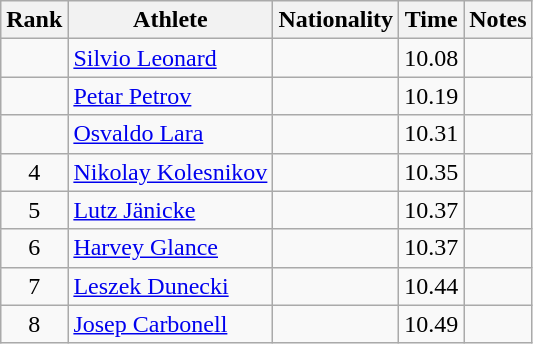<table class="wikitable sortable" style="text-align:center">
<tr>
<th>Rank</th>
<th>Athlete</th>
<th>Nationality</th>
<th>Time</th>
<th>Notes</th>
</tr>
<tr>
<td></td>
<td align=left><a href='#'>Silvio Leonard</a></td>
<td align=left></td>
<td>10.08</td>
<td></td>
</tr>
<tr>
<td></td>
<td align=left><a href='#'>Petar Petrov</a></td>
<td align=left></td>
<td>10.19</td>
<td></td>
</tr>
<tr>
<td></td>
<td align=left><a href='#'>Osvaldo Lara</a></td>
<td align=left></td>
<td>10.31</td>
<td></td>
</tr>
<tr>
<td>4</td>
<td align=left><a href='#'>Nikolay Kolesnikov</a></td>
<td align=left></td>
<td>10.35</td>
<td></td>
</tr>
<tr>
<td>5</td>
<td align=left><a href='#'>Lutz Jänicke</a></td>
<td align=left></td>
<td>10.37</td>
<td></td>
</tr>
<tr>
<td>6</td>
<td align=left><a href='#'>Harvey Glance</a></td>
<td align=left></td>
<td>10.37</td>
<td></td>
</tr>
<tr>
<td>7</td>
<td align=left><a href='#'>Leszek Dunecki</a></td>
<td align=left></td>
<td>10.44</td>
<td></td>
</tr>
<tr>
<td>8</td>
<td align=left><a href='#'>Josep Carbonell</a></td>
<td align=left></td>
<td>10.49</td>
<td></td>
</tr>
</table>
